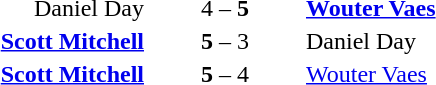<table style="text-align:center">
<tr>
<th width=223></th>
<th width=100></th>
<th width=223></th>
</tr>
<tr>
<td align=right>Daniel Day </td>
<td>4 – <strong>5</strong></td>
<td align=left> <strong><a href='#'>Wouter Vaes</a></strong></td>
</tr>
<tr>
<td align=right><strong><a href='#'>Scott Mitchell</a></strong> </td>
<td><strong>5</strong> – 3</td>
<td align=left> Daniel Day</td>
</tr>
<tr>
<td align=right><strong><a href='#'>Scott Mitchell</a></strong> </td>
<td><strong>5</strong> – 4</td>
<td align=left> <a href='#'>Wouter Vaes</a></td>
</tr>
</table>
